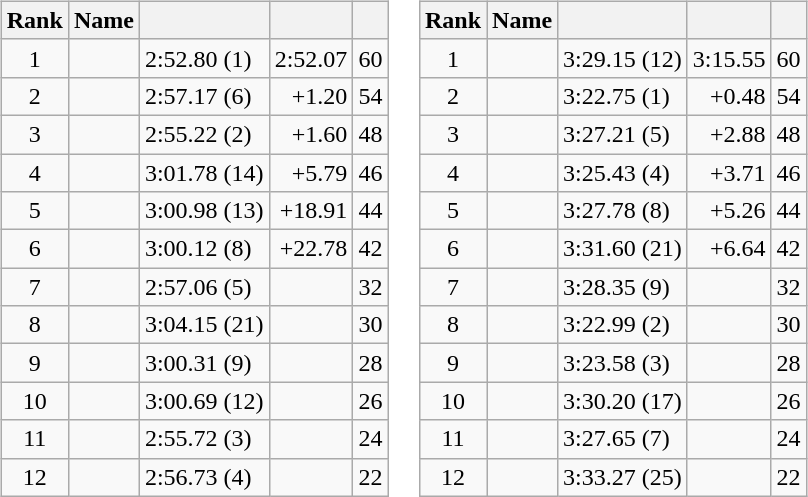<table border="0">
<tr>
<td valign="top"><br><table class="wikitable">
<tr>
<th>Rank</th>
<th>Name</th>
<th></th>
<th></th>
<th></th>
</tr>
<tr>
<td style="text-align:center;">1</td>
<td></td>
<td>2:52.80 (1)</td>
<td align="right">2:52.07</td>
<td>60</td>
</tr>
<tr>
<td style="text-align:center;">2</td>
<td></td>
<td>2:57.17 (6)</td>
<td align="right">+1.20</td>
<td>54</td>
</tr>
<tr>
<td style="text-align:center;">3</td>
<td></td>
<td>2:55.22 (2)</td>
<td align="right">+1.60</td>
<td>48</td>
</tr>
<tr>
<td style="text-align:center;">4</td>
<td></td>
<td>3:01.78 (14)</td>
<td align="right">+5.79</td>
<td>46</td>
</tr>
<tr>
<td style="text-align:center;">5</td>
<td></td>
<td>3:00.98 (13)</td>
<td align="right">+18.91</td>
<td>44</td>
</tr>
<tr>
<td style="text-align:center;">6</td>
<td></td>
<td>3:00.12 (8)</td>
<td align="right">+22.78</td>
<td>42</td>
</tr>
<tr>
<td style="text-align:center;">7</td>
<td></td>
<td>2:57.06 (5)</td>
<td align="center"></td>
<td>32</td>
</tr>
<tr>
<td style="text-align:center;">8</td>
<td></td>
<td>3:04.15 (21)</td>
<td align="center"></td>
<td>30</td>
</tr>
<tr>
<td style="text-align:center;">9</td>
<td></td>
<td>3:00.31 (9)</td>
<td align="center"></td>
<td>28</td>
</tr>
<tr>
<td style="text-align:center;">10</td>
<td></td>
<td>3:00.69 (12)</td>
<td align="center"></td>
<td>26</td>
</tr>
<tr>
<td style="text-align:center;">11</td>
<td></td>
<td>2:55.72 (3)</td>
<td align="center"></td>
<td>24</td>
</tr>
<tr>
<td style="text-align:center;">12</td>
<td></td>
<td>2:56.73 (4)</td>
<td align="center"></td>
<td>22</td>
</tr>
</table>
</td>
<td valign="top"><br><table class="wikitable">
<tr>
<th>Rank</th>
<th>Name</th>
<th></th>
<th></th>
<th></th>
</tr>
<tr>
<td style="text-align:center;">1</td>
<td></td>
<td>3:29.15 (12)</td>
<td align="right">3:15.55</td>
<td>60</td>
</tr>
<tr>
<td style="text-align:center;">2</td>
<td></td>
<td>3:22.75 (1)</td>
<td align="right">+0.48</td>
<td>54</td>
</tr>
<tr>
<td style="text-align:center;">3</td>
<td></td>
<td>3:27.21 (5)</td>
<td align="right">+2.88</td>
<td>48</td>
</tr>
<tr>
<td style="text-align:center;">4</td>
<td></td>
<td>3:25.43 (4)</td>
<td align="right">+3.71</td>
<td>46</td>
</tr>
<tr>
<td style="text-align:center;">5</td>
<td></td>
<td>3:27.78 (8)</td>
<td align="right">+5.26</td>
<td>44</td>
</tr>
<tr>
<td style="text-align:center;">6</td>
<td></td>
<td>3:31.60 (21)</td>
<td align="right">+6.64</td>
<td>42</td>
</tr>
<tr>
<td style="text-align:center;">7</td>
<td></td>
<td>3:28.35 (9)</td>
<td align="center"></td>
<td>32</td>
</tr>
<tr>
<td style="text-align:center;">8</td>
<td></td>
<td>3:22.99 (2)</td>
<td align="center"></td>
<td>30</td>
</tr>
<tr>
<td style="text-align:center;">9</td>
<td></td>
<td>3:23.58 (3)</td>
<td align="center"></td>
<td>28</td>
</tr>
<tr>
<td style="text-align:center;">10</td>
<td></td>
<td>3:30.20 (17)</td>
<td align="center"></td>
<td>26</td>
</tr>
<tr>
<td style="text-align:center;">11</td>
<td></td>
<td>3:27.65 (7)</td>
<td align="center"></td>
<td>24</td>
</tr>
<tr>
<td style="text-align:center;">12</td>
<td></td>
<td>3:33.27 (25)</td>
<td align="center"></td>
<td>22</td>
</tr>
</table>
</td>
</tr>
</table>
